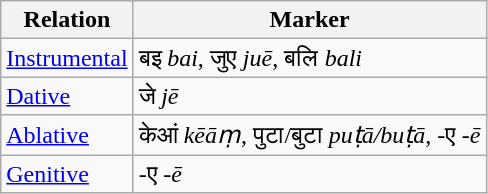<table class="wikitable">
<tr>
<th>Relation</th>
<th>Marker</th>
</tr>
<tr>
<td><a href='#'>Instrumental</a></td>
<td>बइ <em>bai</em>, जुए <em>juē</em>, बलि <em>bali</em></td>
</tr>
<tr>
<td><a href='#'>Dative</a></td>
<td>जे <em>jē</em></td>
</tr>
<tr>
<td><a href='#'>Ablative</a></td>
<td>केआं <em>kēāṃ</em>, पुटा/बुटा <em>puṭā/buṭā</em>, -ए <em>-ē</em></td>
</tr>
<tr>
<td><a href='#'>Genitive</a></td>
<td>-ए <em>-ē</em></td>
</tr>
</table>
